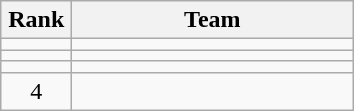<table class="wikitable" style="text-align: center;">
<tr>
<th width=40>Rank</th>
<th width=180>Team</th>
</tr>
<tr>
<td></td>
<td align=left></td>
</tr>
<tr>
<td></td>
<td align=left></td>
</tr>
<tr>
<td></td>
<td align=left></td>
</tr>
<tr>
<td>4</td>
<td align=left></td>
</tr>
</table>
